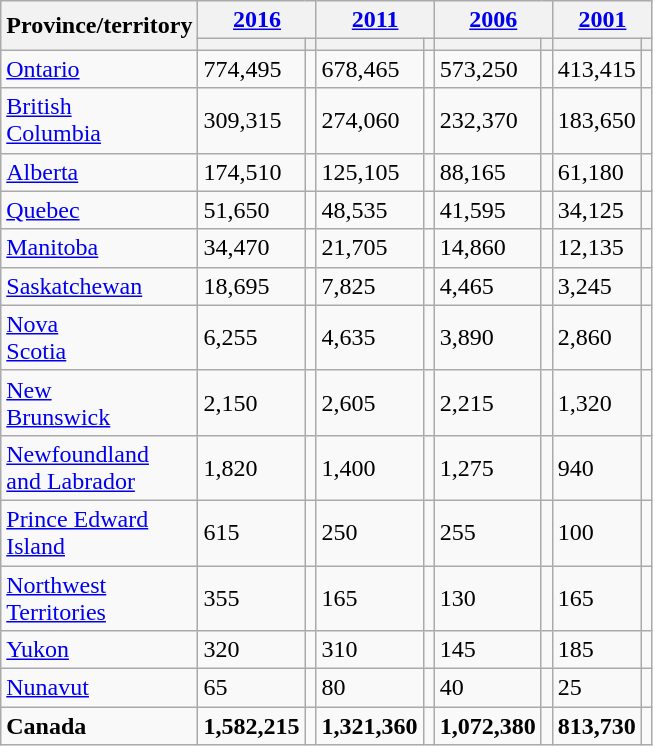<table class="wikitable collapsible sortable">
<tr>
<th rowspan="2">Province/territory</th>
<th colspan="2"><a href='#'>2016</a></th>
<th colspan="2"><a href='#'>2011</a></th>
<th colspan="2"><a href='#'>2006</a></th>
<th colspan="2"><a href='#'>2001</a></th>
</tr>
<tr>
<th><a href='#'></a></th>
<th></th>
<th></th>
<th></th>
<th></th>
<th></th>
<th></th>
<th></th>
</tr>
<tr>
<td><a href='#'>Ontario</a></td>
<td>774,495</td>
<td></td>
<td>678,465</td>
<td></td>
<td>573,250</td>
<td></td>
<td>413,415</td>
<td></td>
</tr>
<tr>
<td><a href='#'>British<br>Columbia</a></td>
<td>309,315</td>
<td></td>
<td>274,060</td>
<td></td>
<td>232,370</td>
<td></td>
<td>183,650</td>
<td></td>
</tr>
<tr>
<td><a href='#'>Alberta</a></td>
<td>174,510</td>
<td></td>
<td>125,105</td>
<td></td>
<td>88,165</td>
<td></td>
<td>61,180</td>
<td></td>
</tr>
<tr>
<td><a href='#'>Quebec</a></td>
<td>51,650</td>
<td></td>
<td>48,535</td>
<td></td>
<td>41,595</td>
<td></td>
<td>34,125</td>
<td></td>
</tr>
<tr>
<td><a href='#'>Manitoba</a></td>
<td>34,470</td>
<td></td>
<td>21,705</td>
<td></td>
<td>14,860</td>
<td></td>
<td>12,135</td>
<td></td>
</tr>
<tr>
<td><a href='#'>Saskatchewan</a></td>
<td>18,695</td>
<td></td>
<td>7,825</td>
<td></td>
<td>4,465</td>
<td></td>
<td>3,245</td>
<td></td>
</tr>
<tr>
<td><a href='#'>Nova<br>Scotia</a></td>
<td>6,255</td>
<td></td>
<td>4,635</td>
<td></td>
<td>3,890</td>
<td></td>
<td>2,860</td>
<td></td>
</tr>
<tr>
<td><a href='#'>New<br>Brunswick</a></td>
<td>2,150</td>
<td></td>
<td>2,605</td>
<td></td>
<td>2,215</td>
<td></td>
<td>1,320</td>
<td></td>
</tr>
<tr>
<td><a href='#'>Newfoundland<br>and Labrador</a></td>
<td>1,820</td>
<td></td>
<td>1,400</td>
<td></td>
<td>1,275</td>
<td></td>
<td>940</td>
<td></td>
</tr>
<tr>
<td><a href='#'>Prince Edward<br>Island</a></td>
<td>615</td>
<td></td>
<td>250</td>
<td></td>
<td>255</td>
<td></td>
<td>100</td>
<td></td>
</tr>
<tr>
<td><a href='#'>Northwest<br>Territories</a></td>
<td>355</td>
<td></td>
<td>165</td>
<td></td>
<td>130</td>
<td></td>
<td>165</td>
<td></td>
</tr>
<tr>
<td><a href='#'>Yukon</a></td>
<td>320</td>
<td></td>
<td>310</td>
<td></td>
<td>145</td>
<td></td>
<td>185</td>
<td></td>
</tr>
<tr>
<td><a href='#'>Nunavut</a></td>
<td>65</td>
<td></td>
<td>80</td>
<td></td>
<td>40</td>
<td></td>
<td>25</td>
<td></td>
</tr>
<tr>
<td><strong>Canada</strong></td>
<td><strong>1,582,215</strong></td>
<td><strong></strong></td>
<td><strong>1,321,360</strong></td>
<td><strong></strong></td>
<td><strong>1,072,380</strong></td>
<td><strong></strong></td>
<td><strong>813,730</strong></td>
<td><strong></strong></td>
</tr>
</table>
